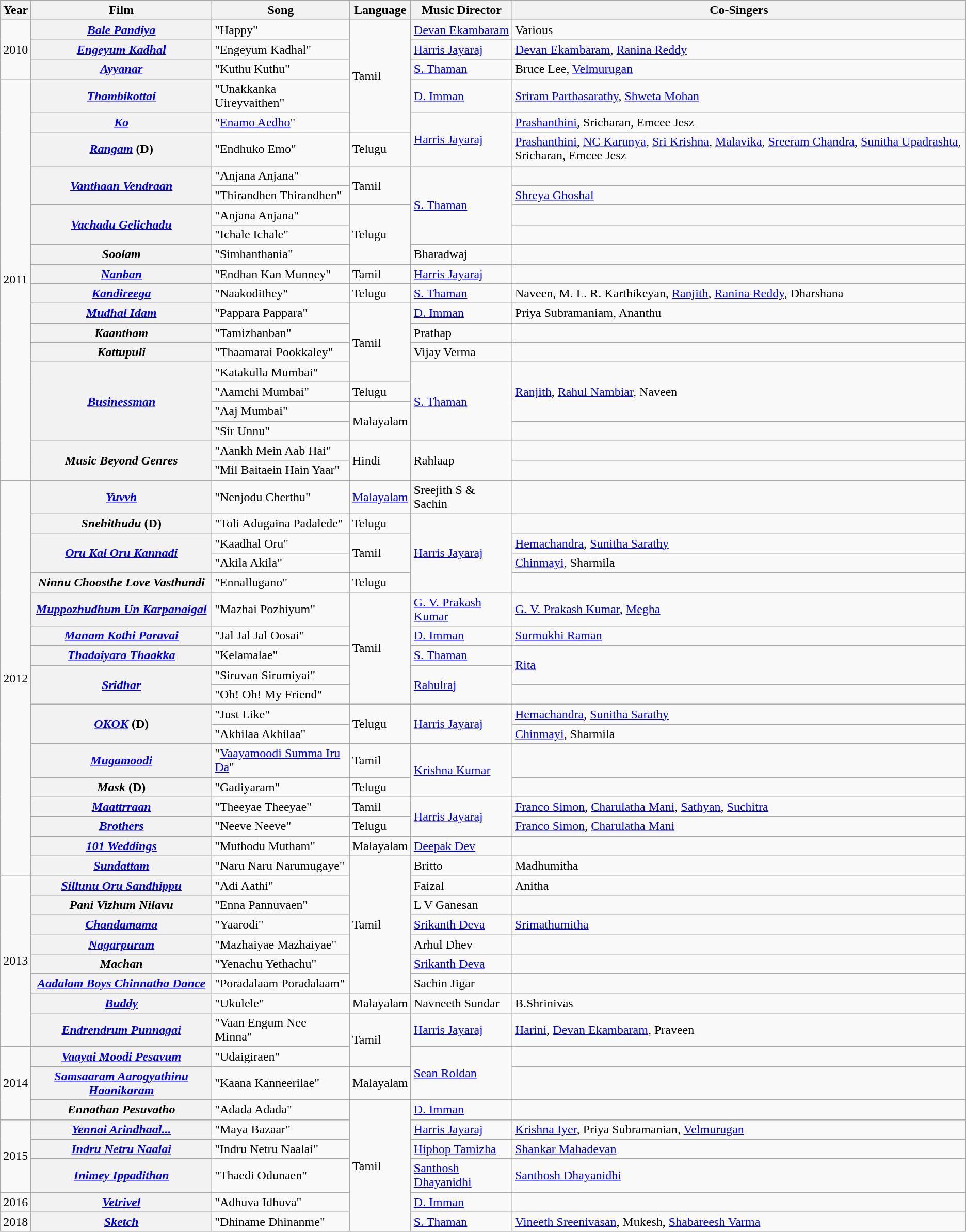<table class="wikitable">
<tr>
<th>Year</th>
<th>Film</th>
<th>Song</th>
<th>Language</th>
<th>Music Director</th>
<th>Co-Singers</th>
</tr>
<tr>
<td rowspan="3">2010</td>
<th><em><a href='#'>Bale Pandiya</a></em></th>
<td>"Happy"</td>
<td rowspan="5">Tamil</td>
<td><a href='#'>Devan Ekambaram</a></td>
<td>Various</td>
</tr>
<tr>
<th><em><a href='#'>Engeyum Kadhal</a></em></th>
<td>"Engeyum Kadhal"</td>
<td><a href='#'>Harris Jayaraj</a></td>
<td><a href='#'>Devan Ekambaram</a>, <a href='#'>Ranina Reddy</a></td>
</tr>
<tr>
<th><em><a href='#'>Ayyanar</a></em></th>
<td>"Kuthu Kuthu"</td>
<td><a href='#'>S. Thaman</a></td>
<td>Bruce Lee, <a href='#'>Velmurugan</a></td>
</tr>
<tr>
<td rowspan="19">2011</td>
<th><em><a href='#'>Thambikottai</a></em></th>
<td>"Unakkanka Uireyvaithen"</td>
<td><a href='#'>D. Imman</a></td>
<td><a href='#'>Sriram Parthasarathy</a>, <a href='#'>Shweta Mohan</a></td>
</tr>
<tr>
<th><em><a href='#'>Ko</a></em></th>
<td>"<a href='#'>Enamo Aedho</a>"</td>
<td rowspan="2"><a href='#'>Harris Jayaraj</a></td>
<td><a href='#'>Prashanthini</a>, Sricharan, Emcee Jesz</td>
</tr>
<tr>
<th><em><a href='#'>Rangam</a></em>   <strong>(D)</strong></th>
<td>"Endhuko Emo"</td>
<td>Telugu</td>
<td><a href='#'>Prashanthini</a>, <a href='#'>NC Karunya</a>, <a href='#'>Sri Krishna</a>, <a href='#'>Malavika</a>, <a href='#'>Sreeram Chandra</a>, <a href='#'>Sunitha Upadrashta</a>, Sricharan, Emcee Jesz</td>
</tr>
<tr>
<th rowspan="2"><em><a href='#'>Vanthaan Vendraan</a></em></th>
<td>"Anjana Anjana"</td>
<td rowspan="2">Tamil</td>
<td rowspan="4"><a href='#'>S. Thaman</a></td>
<td></td>
</tr>
<tr>
<td>"Thirandhen Thirandhen"</td>
<td><a href='#'>Shreya Ghoshal</a></td>
</tr>
<tr>
<th rowspan="2"><em><a href='#'>Vachadu Gelichadu</a></em></th>
<td>"Anjana Anjana"</td>
<td rowspan="3">Telugu</td>
<td></td>
</tr>
<tr>
<td>"Ichale Ichale"</td>
<td></td>
</tr>
<tr>
<th><em>Soolam</em></th>
<td>"Simhanthania"</td>
<td>Bharadwaj</td>
<td></td>
</tr>
<tr>
<th><em><a href='#'>Nanban</a></em></th>
<td>"Endhan Kan Munney"</td>
<td>Tamil</td>
<td><a href='#'>Harris Jayaraj</a></td>
<td></td>
</tr>
<tr>
<th><em><a href='#'>Kandireega</a></em></th>
<td>"Naakodithey"</td>
<td>Telugu</td>
<td><a href='#'>S. Thaman</a></td>
<td>Naveen, M. L. R. Karthikeyan, <a href='#'>Ranjith</a>, <a href='#'>Ranina Reddy</a>, Dharshana</td>
</tr>
<tr>
<th><em><a href='#'>Mudhal Idam</a></em></th>
<td>"Pappara Pappara"</td>
<td rowspan="4">Tamil</td>
<td><a href='#'>D. Imman</a></td>
<td>Priya Subramaniam, Ananthu</td>
</tr>
<tr>
<th><em>Kaantham</em></th>
<td>"Tamizhanban"</td>
<td>Prathap</td>
<td></td>
</tr>
<tr>
<th><em>Kattupuli</em></th>
<td>"Thaamarai Pookkaley"</td>
<td>Vijay Verma</td>
<td></td>
</tr>
<tr>
<th rowspan="4"><em><a href='#'>Businessman</a></em></th>
<td>"Katakulla Mumbai"</td>
<td rowspan="4"><a href='#'>S. Thaman</a></td>
<td rowspan="3"><a href='#'>Ranjith</a>, <a href='#'>Rahul Nambiar</a>, Naveen</td>
</tr>
<tr>
<td>"Aamchi Mumbai"</td>
<td>Telugu</td>
</tr>
<tr>
<td>"Aaj Mumbai"</td>
<td rowspan="2">Malayalam</td>
</tr>
<tr>
<td>"Sir Unnu"</td>
<td></td>
</tr>
<tr>
<th rowspan="2"><em>Music Beyond Genres</em></th>
<td>"Aankh Mein Aab Hai"</td>
<td rowspan="2">Hindi</td>
<td rowspan="2">Rahlaap</td>
<td></td>
</tr>
<tr>
<td>"Mil Baitaein Hain Yaar"</td>
<td></td>
</tr>
<tr>
<td rowspan="18">2012</td>
<th><em><a href='#'>Yuvvh</a></em></th>
<td>"Nenjodu Cherthu"</td>
<td><a href='#'>Malayalam</a></td>
<td>Sreejith S & Sachin</td>
<td></td>
</tr>
<tr>
<th><em>Snehithudu</em> <strong>(D)</strong></th>
<td>"Toli Adugaina Padalede"</td>
<td>Telugu</td>
<td rowspan="4"><a href='#'>Harris Jayaraj</a></td>
<td></td>
</tr>
<tr>
<th rowspan="2"><em><a href='#'>Oru Kal Oru Kannadi</a></em></th>
<td>"Kaadhal Oru"</td>
<td rowspan="2">Tamil</td>
<td><a href='#'>Hemachandra</a>, <a href='#'>Sunitha Sarathy</a></td>
</tr>
<tr>
<td>"Akila Akila"</td>
<td><a href='#'>Chinmayi</a>, Sharmila</td>
</tr>
<tr>
<th><em>Ninnu Choosthe Love Vasthundi</em></th>
<td>"Ennallugano"</td>
<td>Telugu</td>
<td></td>
</tr>
<tr>
<th><em><a href='#'>Muppozhudhum Un Karpanaigal</a></em></th>
<td>"Mazhai Pozhiyum"</td>
<td rowspan="5">Tamil</td>
<td><a href='#'>G. V. Prakash Kumar</a></td>
<td><a href='#'>G. V. Prakash Kumar</a>, <a href='#'>Megha</a></td>
</tr>
<tr>
<th><em><a href='#'>Manam Kothi Paravai</a></em></th>
<td>"Jal Jal Jal Oosai"</td>
<td><a href='#'>D. Imman</a></td>
<td><a href='#'>Surmukhi Raman</a></td>
</tr>
<tr>
<th><em><a href='#'>Thadaiyara Thaakka</a></em></th>
<td>"Kelamalae"</td>
<td><a href='#'>S. Thaman</a></td>
<td rowspan="2"><a href='#'>Rita</a></td>
</tr>
<tr>
<th rowspan="2"><a href='#'><em>Sridhar</em></a></th>
<td>"Siruvan Sirumiyai"</td>
<td rowspan="2"><a href='#'>Rahulraj</a></td>
</tr>
<tr>
<td>"Oh! Oh! My Friend"</td>
<td></td>
</tr>
<tr>
<th rowspan="2"><em><a href='#'>OKOK</a></em>   <strong>(D)</strong></th>
<td>"Just Like"</td>
<td rowspan="2">Telugu</td>
<td rowspan="2"><a href='#'>Harris Jayaraj</a></td>
<td><a href='#'>Hemachandra</a>, <a href='#'>Sunitha Sarathy</a></td>
</tr>
<tr>
<td>"Akhilaa Akhilaa"</td>
<td><a href='#'>Chinmayi</a>, Sharmila</td>
</tr>
<tr>
<th><em><a href='#'>Mugamoodi</a></em></th>
<td>"<a href='#'>Vaayamoodi Summa Iru Da</a>"</td>
<td>Tamil</td>
<td rowspan="2"><a href='#'>Krishna Kumar</a></td>
<td></td>
</tr>
<tr>
<th><em>Mask</em> <strong>(D)</strong></th>
<td>"Gadiyaram"</td>
<td>Telugu</td>
<td></td>
</tr>
<tr>
<th><em><a href='#'>Maattrraan</a></em></th>
<td>"Theeyae Theeyae"</td>
<td>Tamil</td>
<td rowspan="2"><a href='#'>Harris Jayaraj</a></td>
<td><a href='#'>Franco Simon</a>, <a href='#'>Charulatha Mani</a>, <a href='#'>Sathyan</a>, <a href='#'>Suchitra</a></td>
</tr>
<tr>
<th><em><a href='#'>Brothers</a></em></th>
<td>"Neeve Neeve"</td>
<td>Telugu</td>
<td><a href='#'>Franco Simon</a>, <a href='#'>Charulatha Mani</a></td>
</tr>
<tr>
<th><em><a href='#'>101 Weddings</a></em></th>
<td>"Muthodu Mutham"</td>
<td>Malayalam</td>
<td><a href='#'>Deepak Dev</a></td>
<td></td>
</tr>
<tr>
<th><em><a href='#'>Sundattam</a></em></th>
<td>"Naru Naru Narumugaye"</td>
<td rowspan="7">Tamil</td>
<td>Britto</td>
<td>Madhumitha</td>
</tr>
<tr>
<td rowspan="8">2013</td>
<th><em><a href='#'>Sillunu Oru Sandhippu</a></em></th>
<td>"Adi Aathi"</td>
<td>Faizal</td>
<td>Anitha</td>
</tr>
<tr>
<th><em>Pani Vizhum Nilavu</em></th>
<td>"Enna Pannuvaen"</td>
<td>L V Ganesan</td>
<td></td>
</tr>
<tr>
<th><em><a href='#'>Chandamama</a></em></th>
<td>"Yaarodi"</td>
<td><a href='#'>Srikanth Deva</a></td>
<td><a href='#'>Srimathumitha</a></td>
</tr>
<tr>
<th><em><a href='#'>Nagarpuram</a></em></th>
<td>"Mazhaiyae Mazhaiyae"</td>
<td>Arhul Dhev</td>
<td></td>
</tr>
<tr>
<th><em>Machan</em></th>
<td>"Yenachu Yethachu"</td>
<td><a href='#'>Srikanth Deva</a></td>
<td></td>
</tr>
<tr>
<th><em><a href='#'>Aadalam Boys Chinnatha Dance</a></em></th>
<td>"Poradalaam Poradalaam"</td>
<td>Sachin Jigar</td>
<td></td>
</tr>
<tr>
<th><em><a href='#'>Buddy</a></em></th>
<td>"Ukulele"</td>
<td>Malayalam</td>
<td>Navneeth Sundar</td>
<td>B.Shrinivas</td>
</tr>
<tr>
<th><em><a href='#'>Endrendrum Punnagai</a></em></th>
<td>"Vaan Engum Nee Minna"</td>
<td rowspan="2">Tamil</td>
<td><a href='#'>Harris Jayaraj</a></td>
<td><a href='#'>Harini</a>, <a href='#'>Devan Ekambaram</a>, Praveen</td>
</tr>
<tr>
<td rowspan="3">2014</td>
<th><em><a href='#'>Vaayai Moodi Pesavum</a></em></th>
<td>"Udaigiraen"</td>
<td rowspan="2"><a href='#'>Sean Roldan</a></td>
<td></td>
</tr>
<tr>
<th><em><a href='#'>Samsaaram Aarogyathinu Haanikaram</a></em></th>
<td>"Kaana Kanneerilae"</td>
<td>Malayalam</td>
<td></td>
</tr>
<tr>
<th><em>Ennathan Pesuvatho</em></th>
<td>"Adada Adada"</td>
<td rowspan="6">Tamil</td>
<td><a href='#'>D. Imman</a></td>
<td></td>
</tr>
<tr>
<td rowspan="3">2015</td>
<th><em><a href='#'>Yennai Arindhaal...</a></em></th>
<td>"Maya Bazaar"</td>
<td><a href='#'>Harris Jayaraj</a></td>
<td><a href='#'>Krishna Iyer</a>, Priya Subramanian, <a href='#'>Velmurugan</a></td>
</tr>
<tr>
<th><strong><em><a href='#'>Indru Netru Naalai</a></em></strong></th>
<td>"Indru Netru Naalai"</td>
<td><a href='#'>Hiphop Tamizha</a></td>
<td><a href='#'>Shankar Mahadevan</a></td>
</tr>
<tr>
<th><em><a href='#'>Inimey Ippadithan</a></em></th>
<td>"Thaedi Odunaen"</td>
<td><a href='#'>Santhosh Dhayanidhi</a></td>
<td><a href='#'>Santhosh Dhayanidhi</a></td>
</tr>
<tr>
<td>2016</td>
<th><em><a href='#'>Vetrivel</a></em></th>
<td>"Adhuva Idhuva"</td>
<td><a href='#'>D. Imman</a></td>
<td></td>
</tr>
<tr>
<td>2018</td>
<th><em><a href='#'>Sketch</a></em></th>
<td>"Dhiname Dhinanme"</td>
<td><a href='#'>S. Thaman</a></td>
<td><a href='#'>Vineeth Sreenivasan</a>, Mukesh, <a href='#'>Shabareesh Varma</a></td>
</tr>
</table>
